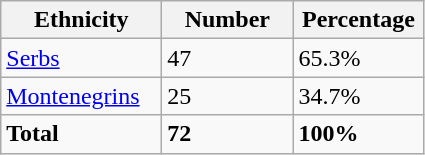<table class="wikitable">
<tr>
<th width="100px">Ethnicity</th>
<th width="80px">Number</th>
<th width="80px">Percentage</th>
</tr>
<tr>
<td><a href='#'>Serbs</a></td>
<td>47</td>
<td>65.3%</td>
</tr>
<tr>
<td><a href='#'>Montenegrins</a></td>
<td>25</td>
<td>34.7%</td>
</tr>
<tr>
<td><strong>Total</strong></td>
<td><strong>72</strong></td>
<td><strong>100%</strong></td>
</tr>
</table>
